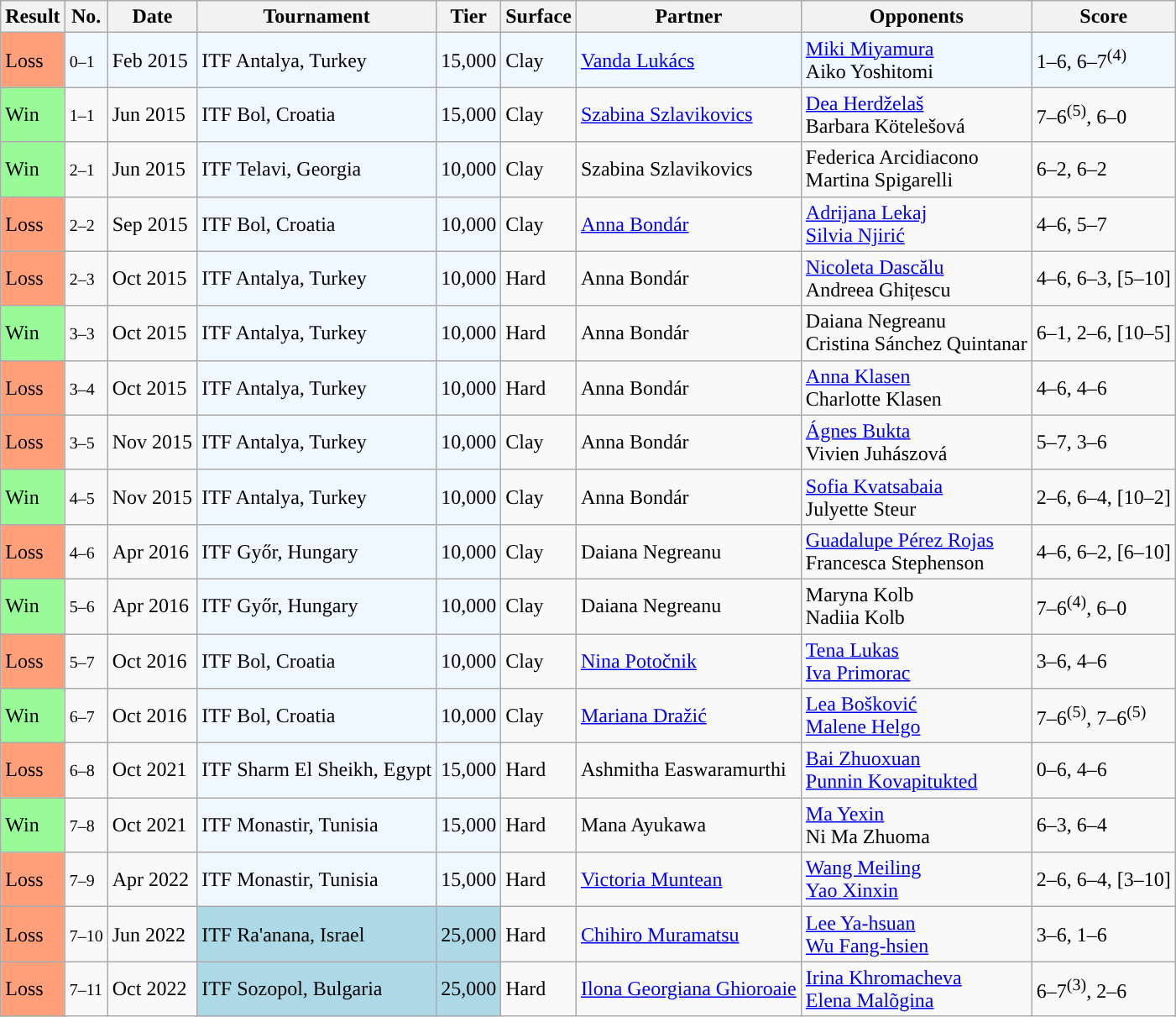<table class="sortable wikitable">
<tr>
<th>Result</th>
<th>No.</th>
<th>Date</th>
<th>Tournament</th>
<th>Tier</th>
<th>Surface</th>
<th>Partner</th>
<th>Opponents</th>
<th>Score</th>
</tr>
<tr style="background:#f0f8ff;">
<td style="background:#ffa07a;">Loss</td>
<td><small>0–1</small></td>
<td>Feb 2015</td>
<td style="background:#f0f8ff;">ITF Antalya, Turkey</td>
<td style="background:#f0f8ff;">15,000</td>
<td>Clay</td>
<td> <a href='#'>Vanda Lukács</a></td>
<td> <a href='#'>Miki Miyamura</a> <br>  Aiko Yoshitomi</td>
<td>1–6, 6–7<sup>(4)</sup></td>
</tr>
<tr>
<td style="background:#98fb98;">Win</td>
<td><small>1–1</small></td>
<td>Jun 2015</td>
<td style="background:#f0f8ff;">ITF Bol, Croatia</td>
<td style="background:#f0f8ff;">15,000</td>
<td>Clay</td>
<td> <a href='#'>Szabina Szlavikovics</a></td>
<td> <a href='#'>Dea Herdželaš</a> <br>  Barbara Kötelešová</td>
<td>7–6<sup>(5)</sup>, 6–0</td>
</tr>
<tr>
<td style="background:#98fb98;">Win</td>
<td><small>2–1</small></td>
<td>Jun 2015</td>
<td style="background:#f0f8ff;">ITF Telavi, Georgia</td>
<td style="background:#f0f8ff;">10,000</td>
<td>Clay</td>
<td> Szabina Szlavikovics</td>
<td> Federica Arcidiacono <br>  Martina Spigarelli</td>
<td>6–2, 6–2</td>
</tr>
<tr>
<td style="background:#ffa07a;">Loss</td>
<td><small>2–2</small></td>
<td>Sep 2015</td>
<td style="background:#f0f8ff;">ITF Bol, Croatia</td>
<td style="background:#f0f8ff;">10,000</td>
<td>Clay</td>
<td> <a href='#'>Anna Bondár</a></td>
<td> <a href='#'>Adrijana Lekaj</a> <br>  <a href='#'>Silvia Njirić</a></td>
<td>4–6, 5–7</td>
</tr>
<tr>
<td style="background:#ffa07a;">Loss</td>
<td><small>2–3</small></td>
<td>Oct 2015</td>
<td style="background:#f0f8ff;">ITF Antalya, Turkey</td>
<td style="background:#f0f8ff;">10,000</td>
<td>Hard</td>
<td> Anna Bondár</td>
<td> <a href='#'>Nicoleta Dascălu</a> <br>  Andreea Ghițescu</td>
<td>4–6, 6–3, [5–10]</td>
</tr>
<tr>
<td style="background:#98fb98;">Win</td>
<td><small>3–3</small></td>
<td>Oct 2015</td>
<td style="background:#f0f8ff;">ITF Antalya, Turkey</td>
<td style="background:#f0f8ff;">10,000</td>
<td>Hard</td>
<td> Anna Bondár</td>
<td> Daiana Negreanu <br>  Cristina Sánchez Quintanar</td>
<td>6–1, 2–6, [10–5]</td>
</tr>
<tr>
<td style="background:#ffa07a;">Loss</td>
<td><small>3–4</small></td>
<td>Oct 2015</td>
<td style="background:#f0f8ff;">ITF Antalya, Turkey</td>
<td style="background:#f0f8ff;">10,000</td>
<td>Hard</td>
<td> Anna Bondár</td>
<td> <a href='#'>Anna Klasen</a> <br>  Charlotte Klasen</td>
<td>4–6, 4–6</td>
</tr>
<tr>
<td style="background:#ffa07a;">Loss</td>
<td><small>3–5</small></td>
<td>Nov 2015</td>
<td style="background:#f0f8ff;">ITF Antalya, Turkey</td>
<td style="background:#f0f8ff;">10,000</td>
<td>Clay</td>
<td> Anna Bondár</td>
<td> <a href='#'>Ágnes Bukta</a> <br>  Vivien Juhászová</td>
<td>5–7, 3–6</td>
</tr>
<tr>
<td style="background:#98fb98;">Win</td>
<td><small>4–5</small></td>
<td>Nov 2015</td>
<td style="background:#f0f8ff;">ITF Antalya, Turkey</td>
<td style="background:#f0f8ff;">10,000</td>
<td>Clay</td>
<td> Anna Bondár</td>
<td> <a href='#'>Sofia Kvatsabaia</a> <br>  Julyette Steur</td>
<td>2–6, 6–4, [10–2]</td>
</tr>
<tr>
<td style="background:#ffa07a;">Loss</td>
<td><small>4–6</small></td>
<td>Apr 2016</td>
<td style="background:#f0f8ff;">ITF Győr, Hungary</td>
<td style="background:#f0f8ff;">10,000</td>
<td>Clay</td>
<td> Daiana Negreanu</td>
<td> <a href='#'>Guadalupe Pérez Rojas</a> <br>  Francesca Stephenson</td>
<td>4–6, 6–2, [6–10]</td>
</tr>
<tr>
<td style="background:#98fb98;">Win</td>
<td><small>5–6</small></td>
<td>Apr 2016</td>
<td style="background:#f0f8ff;">ITF Győr, Hungary</td>
<td style="background:#f0f8ff;">10,000</td>
<td>Clay</td>
<td> Daiana Negreanu</td>
<td> Maryna Kolb <br>  Nadiia Kolb</td>
<td>7–6<sup>(4)</sup>, 6–0</td>
</tr>
<tr>
<td style="background:#ffa07a;">Loss</td>
<td><small>5–7</small></td>
<td>Oct 2016</td>
<td style="background:#f0f8ff;">ITF Bol, Croatia</td>
<td style="background:#f0f8ff;">10,000</td>
<td>Clay</td>
<td> <a href='#'>Nina Potočnik</a></td>
<td> <a href='#'>Tena Lukas</a> <br>  <a href='#'>Iva Primorac</a></td>
<td>3–6, 4–6</td>
</tr>
<tr>
<td style="background:#98fb98;">Win</td>
<td><small>6–7</small></td>
<td>Oct 2016</td>
<td style="background:#f0f8ff;">ITF Bol, Croatia</td>
<td style="background:#f0f8ff;">10,000</td>
<td>Clay</td>
<td> <a href='#'>Mariana Dražić</a></td>
<td> <a href='#'>Lea Bošković</a> <br>  <a href='#'>Malene Helgo</a></td>
<td>7–6<sup>(5)</sup>, 7–6<sup>(5)</sup></td>
</tr>
<tr>
<td style="background:#ffa07a;">Loss</td>
<td><small>6–8</small></td>
<td>Oct 2021</td>
<td style="background:#f0f8ff;">ITF Sharm El Sheikh, Egypt</td>
<td style="background:#f0f8ff;">15,000</td>
<td>Hard</td>
<td> Ashmitha Easwaramurthi</td>
<td> <a href='#'>Bai Zhuoxuan</a> <br>  <a href='#'>Punnin Kovapitukted</a></td>
<td>0–6, 4–6</td>
</tr>
<tr>
<td style="background:#98fb98;">Win</td>
<td><small>7–8</small></td>
<td>Oct 2021</td>
<td style="background:#f0f8ff;">ITF Monastir, Tunisia</td>
<td style="background:#f0f8ff;">15,000</td>
<td>Hard</td>
<td> Mana Ayukawa</td>
<td> <a href='#'>Ma Yexin</a> <br>  Ni Ma Zhuoma</td>
<td>6–3, 6–4</td>
</tr>
<tr>
<td bgcolor="FFA07A">Loss</td>
<td><small>7–9</small></td>
<td>Apr 2022</td>
<td style="background:#f0f8ff;">ITF Monastir, Tunisia</td>
<td style="background:#f0f8ff;">15,000</td>
<td>Hard</td>
<td> <a href='#'>Victoria Muntean</a></td>
<td> <a href='#'>Wang Meiling</a> <br>  <a href='#'>Yao Xinxin</a></td>
<td>2–6, 6–4, [3–10]</td>
</tr>
<tr>
<td style="background:#ffa07a;">Loss</td>
<td><small>7–10</small></td>
<td>Jun 2022</td>
<td style="background:lightblue;">ITF Ra'anana, Israel</td>
<td style="background:lightblue;">25,000</td>
<td>Hard</td>
<td> <a href='#'>Chihiro Muramatsu</a></td>
<td> <a href='#'>Lee Ya-hsuan</a> <br>  <a href='#'>Wu Fang-hsien</a></td>
<td>3–6, 1–6</td>
</tr>
<tr>
<td style="background:#ffa07a">Loss</td>
<td><small>7–11</small></td>
<td>Oct 2022</td>
<td style="background:lightblue">ITF Sozopol, Bulgaria</td>
<td style="background:lightblue">25,000</td>
<td>Hard</td>
<td> <a href='#'>Ilona Georgiana Ghioroaie</a></td>
<td> <a href='#'>Irina Khromacheva</a><br> <a href='#'>Elena Malõgina</a></td>
<td>6–7<sup>(3)</sup>, 2–6</td>
</tr>
</table>
